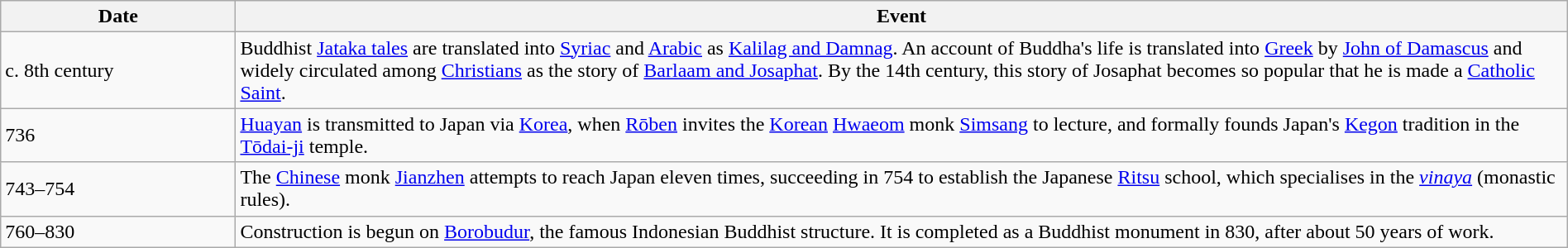<table class="wikitable" width="100%">
<tr>
<th style="width:15%">Date</th>
<th>Event</th>
</tr>
<tr>
<td>c. 8th century</td>
<td>Buddhist <a href='#'>Jataka tales</a> are translated into <a href='#'>Syriac</a> and <a href='#'>Arabic</a> as <a href='#'>Kalilag and Damnag</a>. An account of Buddha's life is translated into <a href='#'>Greek</a> by <a href='#'>John of Damascus</a> and widely circulated among <a href='#'>Christians</a> as the story of <a href='#'>Barlaam and Josaphat</a>. By the 14th century, this story of Josaphat becomes so popular that he is made a <a href='#'>Catholic Saint</a>.</td>
</tr>
<tr>
<td>736</td>
<td><a href='#'>Huayan</a> is transmitted to Japan via <a href='#'>Korea</a>, when <a href='#'>Rōben</a> invites the <a href='#'>Korean</a> <a href='#'>Hwaeom</a> monk <a href='#'>Simsang</a> to lecture, and formally founds Japan's <a href='#'>Kegon</a> tradition in the <a href='#'>Tōdai-ji</a> temple.</td>
</tr>
<tr>
<td>743–754</td>
<td>The <a href='#'>Chinese</a> monk <a href='#'>Jianzhen</a> attempts to reach Japan eleven times, succeeding in 754 to establish the Japanese <a href='#'>Ritsu</a> school, which specialises in the <em><a href='#'>vinaya</a></em> (monastic rules).</td>
</tr>
<tr>
<td>760–830</td>
<td>Construction is begun on <a href='#'>Borobudur</a>, the famous Indonesian Buddhist structure. It is completed as a Buddhist monument in 830, after about 50 years of work.</td>
</tr>
</table>
